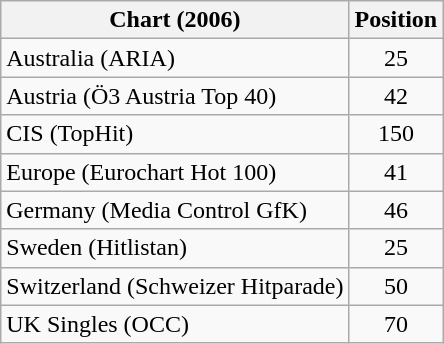<table class="wikitable sortable">
<tr>
<th>Chart (2006)</th>
<th>Position</th>
</tr>
<tr>
<td>Australia (ARIA)</td>
<td align="center">25</td>
</tr>
<tr>
<td>Austria (Ö3 Austria Top 40)</td>
<td align="center">42</td>
</tr>
<tr>
<td>CIS (TopHit)</td>
<td align="center">150</td>
</tr>
<tr>
<td>Europe (Eurochart Hot 100)</td>
<td align="center">41</td>
</tr>
<tr>
<td>Germany (Media Control GfK)</td>
<td align="center">46</td>
</tr>
<tr>
<td>Sweden (Hitlistan)</td>
<td align="center">25</td>
</tr>
<tr>
<td>Switzerland (Schweizer Hitparade)</td>
<td align="center">50</td>
</tr>
<tr>
<td>UK Singles (OCC)</td>
<td align="center">70</td>
</tr>
</table>
